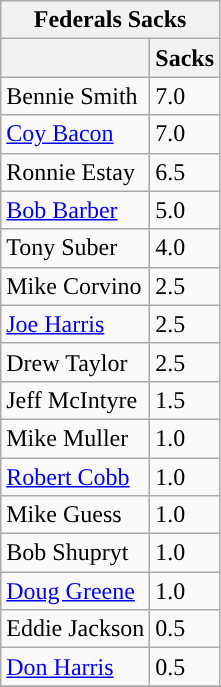<table class="wikitable">
<tr>
<th colspan="2">Federals Sacks</th>
</tr>
<tr>
<th></th>
<th>Sacks</th>
</tr>
<tr>
<td>Bennie Smith</td>
<td>7.0</td>
</tr>
<tr>
<td><a href='#'>Coy Bacon</a></td>
<td>7.0</td>
</tr>
<tr>
<td>Ronnie Estay</td>
<td>6.5</td>
</tr>
<tr>
<td><a href='#'>Bob Barber</a></td>
<td>5.0</td>
</tr>
<tr>
<td>Tony Suber</td>
<td>4.0</td>
</tr>
<tr>
<td>Mike Corvino</td>
<td>2.5</td>
</tr>
<tr>
<td><a href='#'>Joe Harris</a></td>
<td>2.5</td>
</tr>
<tr>
<td>Drew Taylor</td>
<td>2.5</td>
</tr>
<tr>
<td>Jeff McIntyre</td>
<td>1.5</td>
</tr>
<tr>
<td>Mike Muller</td>
<td>1.0</td>
</tr>
<tr>
<td><a href='#'>Robert Cobb</a></td>
<td>1.0</td>
</tr>
<tr>
<td>Mike Guess</td>
<td>1.0</td>
</tr>
<tr>
<td>Bob Shupryt</td>
<td>1.0</td>
</tr>
<tr>
<td><a href='#'>Doug Greene</a></td>
<td>1.0</td>
</tr>
<tr>
<td>Eddie Jackson</td>
<td>0.5</td>
</tr>
<tr>
<td><a href='#'>Don Harris</a></td>
<td>0.5</td>
</tr>
<tr>
</tr>
</table>
